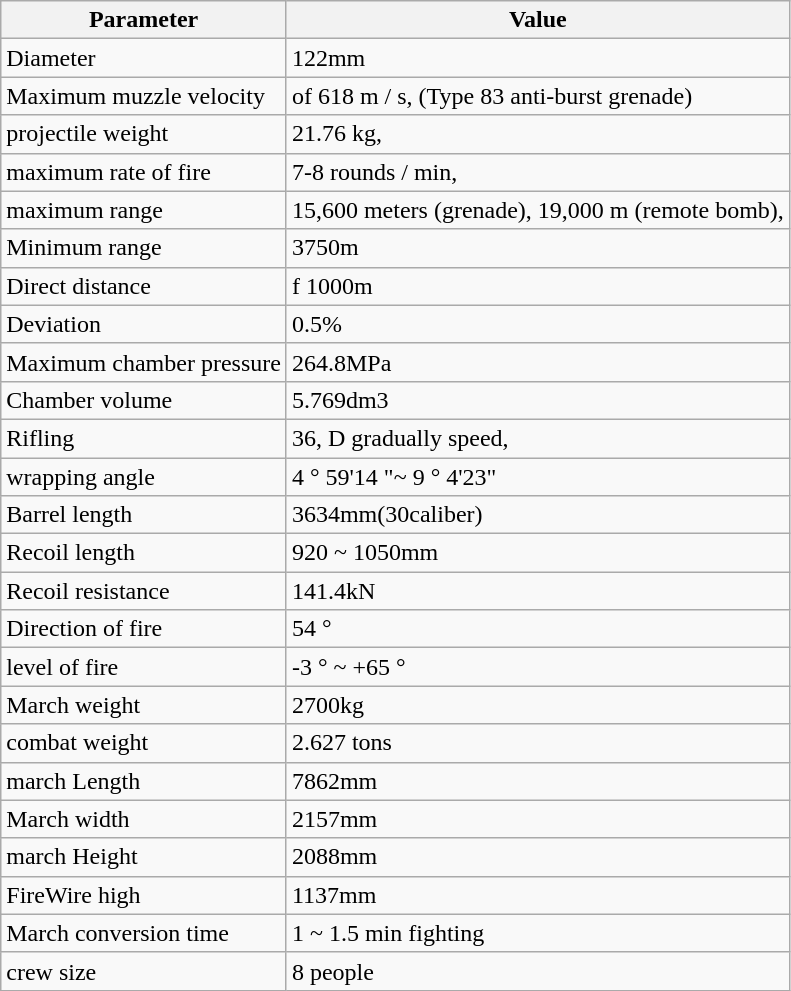<table class="wikitable">
<tr>
<th>Parameter</th>
<th>Value</th>
</tr>
<tr>
<td>Diameter</td>
<td>122mm</td>
</tr>
<tr>
<td>Maximum muzzle velocity</td>
<td>of 618 m / s, (Type 83 anti-burst grenade)</td>
</tr>
<tr>
<td>projectile weight</td>
<td>21.76 kg,</td>
</tr>
<tr>
<td>maximum rate of fire</td>
<td>7-8 rounds / min,</td>
</tr>
<tr>
<td>maximum range</td>
<td>15,600 meters (grenade), 19,000 m (remote bomb),</td>
</tr>
<tr>
<td>Minimum range</td>
<td>3750m</td>
</tr>
<tr>
<td>Direct distance</td>
<td>f 1000m</td>
</tr>
<tr>
<td>Deviation</td>
<td>0.5%</td>
</tr>
<tr>
<td>Maximum chamber pressure</td>
<td>264.8MPa</td>
</tr>
<tr>
<td>Chamber volume</td>
<td>5.769dm3</td>
</tr>
<tr>
<td>Rifling</td>
<td>36, D gradually speed,</td>
</tr>
<tr>
<td>wrapping angle</td>
<td>4 ° 59'14 "~ 9 ° 4'23"</td>
</tr>
<tr>
<td>Barrel length</td>
<td>3634mm(30caliber)</td>
</tr>
<tr>
<td>Recoil length</td>
<td>920 ~ 1050mm</td>
</tr>
<tr>
<td>Recoil resistance</td>
<td>141.4kN</td>
</tr>
<tr>
<td>Direction of fire</td>
<td>54 °</td>
</tr>
<tr>
<td>level of fire</td>
<td>-3 ° ~ +65 °</td>
</tr>
<tr>
<td>March weight</td>
<td>2700kg</td>
</tr>
<tr>
<td>combat weight</td>
<td>2.627 tons</td>
</tr>
<tr>
<td>march Length</td>
<td>7862mm</td>
</tr>
<tr>
<td>March width</td>
<td>2157mm</td>
</tr>
<tr>
<td>march Height</td>
<td>2088mm</td>
</tr>
<tr>
<td>FireWire high</td>
<td>1137mm</td>
</tr>
<tr>
<td>March conversion time</td>
<td>1 ~ 1.5 min fighting</td>
</tr>
<tr>
<td>crew size</td>
<td>8 people</td>
</tr>
</table>
